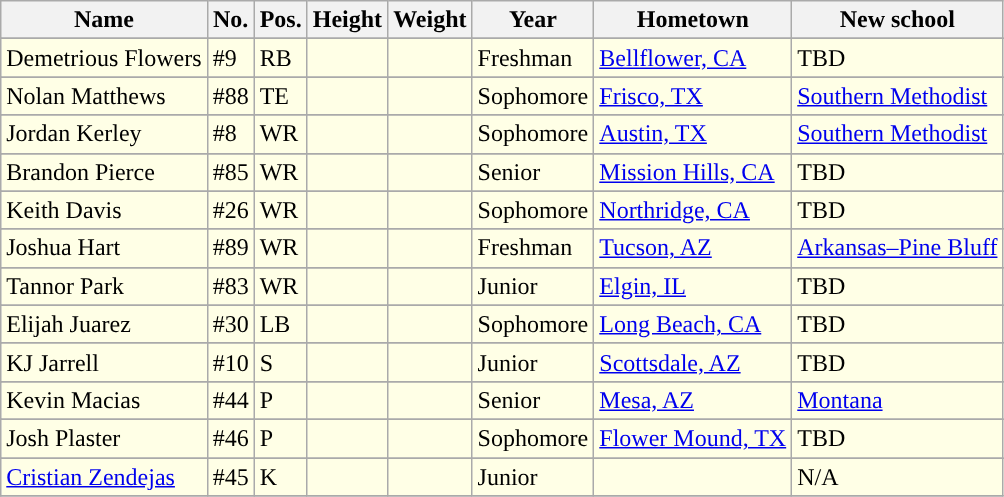<table class="wikitable sortable">
<tr>
<th>Name</th>
<th>No.</th>
<th>Pos.</th>
<th>Height</th>
<th>Weight</th>
<th>Year</th>
<th>Hometown</th>
<th class="unsortable">New school</th>
</tr>
<tr>
</tr>
<tr style="background:#FFFFE6;">
<td>Demetrious Flowers</td>
<td>#9</td>
<td>RB</td>
<td></td>
<td></td>
<td> Freshman</td>
<td><a href='#'>Bellflower, CA</a></td>
<td>TBD</td>
</tr>
<tr>
</tr>
<tr style="background:#FFFFE6;">
<td>Nolan Matthews</td>
<td>#88</td>
<td>TE</td>
<td></td>
<td></td>
<td>Sophomore</td>
<td><a href='#'>Frisco, TX</a></td>
<td><a href='#'>Southern Methodist</a></td>
</tr>
<tr>
</tr>
<tr style="background:#FFFFE6;">
<td>Jordan Kerley</td>
<td>#8</td>
<td>WR</td>
<td></td>
<td></td>
<td>Sophomore</td>
<td><a href='#'>Austin, TX</a></td>
<td><a href='#'>Southern Methodist</a></td>
</tr>
<tr>
</tr>
<tr style="background:#FFFFE6;">
<td>Brandon Pierce</td>
<td>#85</td>
<td>WR</td>
<td></td>
<td></td>
<td> Senior</td>
<td><a href='#'>Mission Hills, CA</a></td>
<td>TBD</td>
</tr>
<tr>
</tr>
<tr style="background:#FFFFE6;">
<td>Keith Davis</td>
<td>#26</td>
<td>WR</td>
<td></td>
<td></td>
<td> Sophomore</td>
<td><a href='#'>Northridge, CA</a></td>
<td>TBD</td>
</tr>
<tr>
</tr>
<tr style="background:#FFFFE6;">
<td>Joshua Hart</td>
<td>#89</td>
<td>WR</td>
<td></td>
<td></td>
<td> Freshman</td>
<td><a href='#'>Tucson, AZ</a></td>
<td><a href='#'>Arkansas–Pine Bluff</a></td>
</tr>
<tr>
</tr>
<tr style="background:#FFFFE6;">
<td>Tannor Park</td>
<td>#83</td>
<td>WR</td>
<td></td>
<td></td>
<td> Junior</td>
<td><a href='#'>Elgin, IL</a></td>
<td>TBD</td>
</tr>
<tr>
</tr>
<tr style="background:#FFFFE6;">
<td>Elijah Juarez</td>
<td>#30</td>
<td>LB</td>
<td></td>
<td></td>
<td>Sophomore</td>
<td><a href='#'>Long Beach, CA</a></td>
<td>TBD</td>
</tr>
<tr>
</tr>
<tr style="background:#FFFFE6;">
<td>KJ Jarrell</td>
<td>#10</td>
<td>S</td>
<td></td>
<td></td>
<td> Junior</td>
<td><a href='#'>Scottsdale, AZ</a></td>
<td>TBD</td>
</tr>
<tr>
</tr>
<tr style="background:#FFFFE6;">
<td>Kevin Macias</td>
<td>#44</td>
<td>P</td>
<td></td>
<td></td>
<td> Senior</td>
<td><a href='#'>Mesa, AZ</a></td>
<td><a href='#'>Montana</a></td>
</tr>
<tr>
</tr>
<tr style="background:#FFFFE6;">
<td>Josh Plaster</td>
<td>#46</td>
<td>P</td>
<td></td>
<td></td>
<td>Sophomore</td>
<td><a href='#'>Flower Mound, TX</a></td>
<td>TBD</td>
</tr>
<tr>
</tr>
<tr style="background:#FFFFE6;">
<td><a href='#'>Cristian Zendejas</a></td>
<td>#45</td>
<td>K</td>
<td></td>
<td></td>
<td> Junior</td>
<td></td>
<td>N/A</td>
</tr>
<tr>
</tr>
</table>
